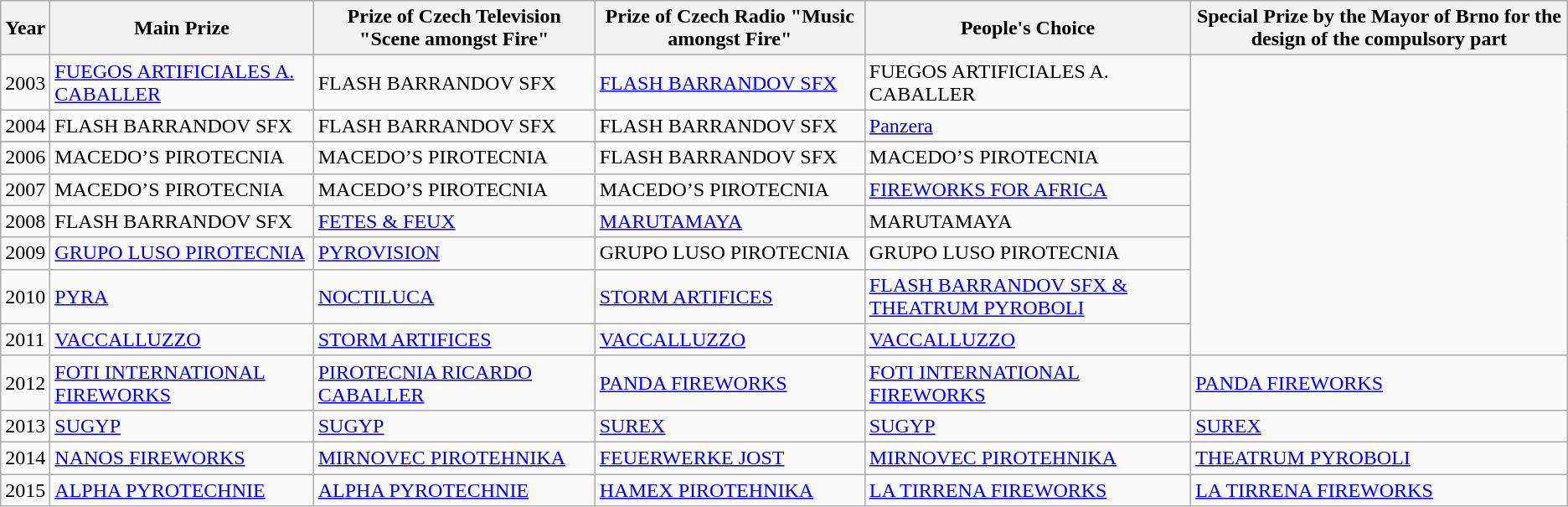<table class=wikitable>
<tr>
<th>Year</th>
<th>Main Prize</th>
<th>Prize of Czech Television "Scene amongst Fire"</th>
<th>Prize of Czech Radio "Music amongst Fire"</th>
<th>People's Choice</th>
<th>Special Prize by the Mayor of Brno for the design of the compulsory part</th>
</tr>
<tr ---->
<td>2003</td>
<td> <a href='#'>FUEGOS ARTIFICIALES A. CABALLER</a></td>
<td> FLASH BARRANDOV SFX</td>
<td> <a href='#'>FLASH BARRANDOV SFX</a></td>
<td> FUEGOS ARTIFICIALES A. CABALLER</td>
</tr>
<tr ---->
<td>2004</td>
<td> FLASH BARRANDOV SFX</td>
<td> FLASH BARRANDOV SFX</td>
<td> FLASH BARRANDOV SFX</td>
<td> <a href='#'>Panzera</a></td>
</tr>
<tr ----| 2005 || >
</tr>
<tr ---->
<td>2006</td>
<td>  MACEDO’S PIROTECNIA</td>
<td>  MACEDO’S PIROTECNIA</td>
<td> FLASH BARRANDOV SFX</td>
<td>  MACEDO’S PIROTECNIA</td>
</tr>
<tr ---->
<td>2007</td>
<td>  MACEDO’S PIROTECNIA</td>
<td>  MACEDO’S PIROTECNIA</td>
<td>  MACEDO’S PIROTECNIA</td>
<td>  <a href='#'>FIREWORKS FOR AFRICA</a></td>
</tr>
<tr ---->
<td>2008</td>
<td> FLASH BARRANDOV SFX</td>
<td> <a href='#'>FETES & FEUX</a></td>
<td> <a href='#'>MARUTAMAYA</a></td>
<td> MARUTAMAYA</td>
</tr>
<tr ---->
<td>2009</td>
<td>  <a href='#'>GRUPO LUSO PIROTECNIA</a></td>
<td>  <a href='#'>PYROVISION</a></td>
<td>  GRUPO LUSO PIROTECNIA</td>
<td>  GRUPO LUSO PIROTECNIA</td>
</tr>
<tr ---->
<td>2010</td>
<td> <a href='#'>PYRA</a></td>
<td> <a href='#'>NOCTILUCA</a></td>
<td> <a href='#'>STORM ARTIFICES</a></td>
<td> <a href='#'>FLASH BARRANDOV SFX & THEATRUM PYROBOLI</a></td>
</tr>
<tr ---->
<td>2011</td>
<td> <a href='#'>VACCALLUZZO</a></td>
<td> <a href='#'>STORM ARTIFICES</a></td>
<td> <a href='#'>VACCALLUZZO</a></td>
<td> <a href='#'>VACCALLUZZO</a></td>
</tr>
<tr ---->
<td>2012</td>
<td> <a href='#'>FOTI INTERNATIONAL FIREWORKS</a></td>
<td> <a href='#'>PIROTECNIA RICARDO CABALLER</a></td>
<td> <a href='#'>PANDA FIREWORKS</a></td>
<td> <a href='#'>FOTI INTERNATIONAL FIREWORKS</a></td>
<td> <a href='#'>PANDA FIREWORKS</a></td>
</tr>
<tr ---->
<td>2013</td>
<td> <a href='#'>SUGYP</a></td>
<td> <a href='#'>SUGYP</a></td>
<td> <a href='#'>SUREX</a></td>
<td> <a href='#'>SUGYP</a></td>
<td> <a href='#'>SUREX</a></td>
</tr>
<tr ---->
<td>2014</td>
<td> <a href='#'>NANOS FIREWORKS</a></td>
<td> <a href='#'>MIRNOVEC PIROTEHNIKA</a></td>
<td> <a href='#'>FEUERWERKE JOST</a></td>
<td> <a href='#'>MIRNOVEC PIROTEHNIKA</a></td>
<td> <a href='#'>THEATRUM PYROBOLI</a></td>
</tr>
<tr ---->
<td>2015</td>
<td> <a href='#'>ALPHA PYROTECHNIE</a></td>
<td> <a href='#'>ALPHA PYROTECHNIE</a></td>
<td> <a href='#'>HAMEX PIROTEHNIKA</a></td>
<td> <a href='#'>LA TIRRENA FIREWORKS</a></td>
<td> <a href='#'>LA TIRRENA FIREWORKS</a></td>
</tr>
</table>
